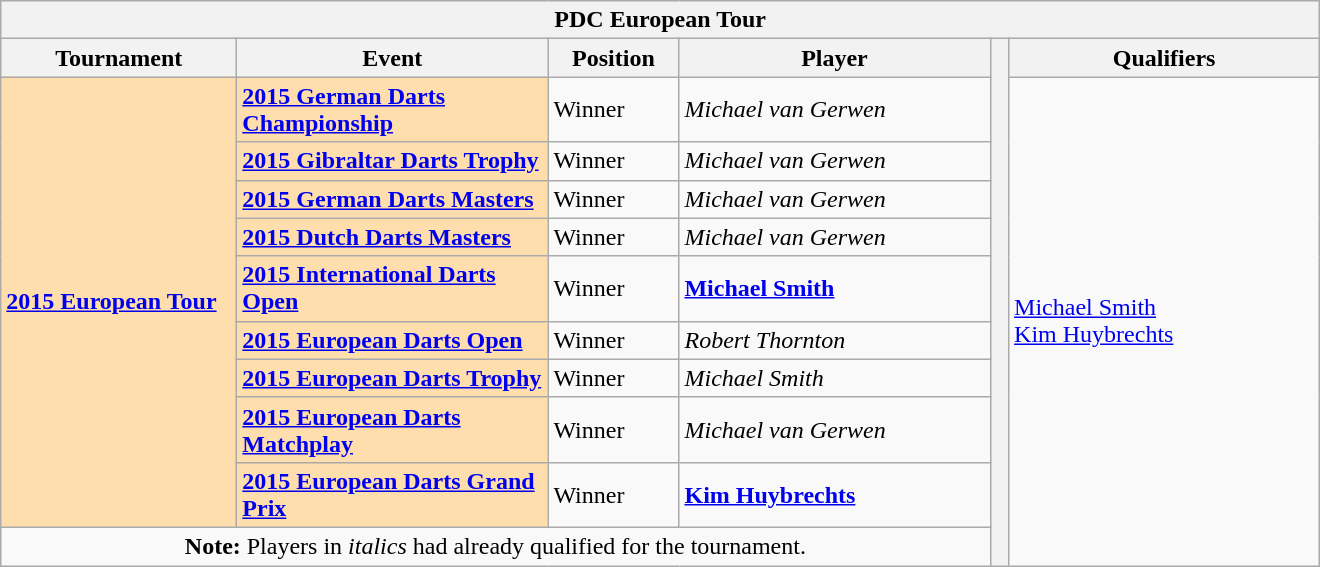<table class="wikitable">
<tr>
<th colspan=6>PDC European Tour</th>
</tr>
<tr>
<th width=150>Tournament</th>
<th width=200>Event</th>
<th width=80>Position</th>
<th width=200>Player</th>
<th rowspan=13 width=5></th>
<th width=200>Qualifiers</th>
</tr>
<tr>
<td rowspan="9" style="background:#ffdead;"><strong><a href='#'>2015 European Tour</a></strong></td>
<td rowspan="1" style="background:#ffdead;"><strong><a href='#'>2015 German Darts Championship</a></strong></td>
<td>Winner</td>
<td> <em>Michael van Gerwen</em></td>
<td rowspan=10> <a href='#'>Michael Smith</a><br> <a href='#'>Kim Huybrechts</a></td>
</tr>
<tr>
<td rowspan="1" style="background:#ffdead;"><strong><a href='#'>2015 Gibraltar Darts Trophy</a></strong></td>
<td>Winner</td>
<td> <em>Michael van Gerwen</em></td>
</tr>
<tr>
<td rowspan="1" style="background:#ffdead;"><strong><a href='#'>2015 German Darts Masters</a></strong></td>
<td>Winner</td>
<td> <em>Michael van Gerwen</em></td>
</tr>
<tr>
<td rowspan="1" style="background:#ffdead;"><strong><a href='#'>2015 Dutch Darts Masters</a></strong></td>
<td>Winner</td>
<td> <em>Michael van Gerwen</em></td>
</tr>
<tr>
<td rowspan="1" style="background:#ffdead;"><strong><a href='#'>2015 International Darts Open</a></strong></td>
<td>Winner</td>
<td> <strong><a href='#'>Michael Smith</a></strong></td>
</tr>
<tr>
<td rowspan="1" style="background:#ffdead;"><strong><a href='#'>2015 European Darts Open</a></strong></td>
<td>Winner</td>
<td> <em>Robert Thornton</em></td>
</tr>
<tr>
<td rowspan="1" style="background:#ffdead;"><strong><a href='#'>2015 European Darts Trophy</a></strong></td>
<td>Winner</td>
<td> <em>Michael Smith</em></td>
</tr>
<tr>
<td rowspan="1" style="background:#ffdead;"><strong><a href='#'>2015 European Darts Matchplay</a></strong></td>
<td>Winner</td>
<td> <em>Michael van Gerwen</em></td>
</tr>
<tr>
<td rowspan="1" style="background:#ffdead;"><strong><a href='#'>2015 European Darts Grand Prix</a></strong></td>
<td>Winner</td>
<td> <strong><a href='#'>Kim Huybrechts</a></strong></td>
</tr>
<tr>
<td colspan=4 align=center><strong>Note:</strong> Players in <em>italics</em> had already qualified for the tournament.</td>
</tr>
</table>
